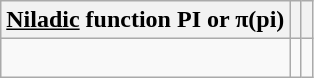<table class="wikitable">
<tr>
<th><u>Niladic</u> function PI or π(pi)</th>
<th></th>
<th></th>
</tr>
<tr valign="top">
<td class="Unicode" style="text-align:left;"><br></td>
<td class="Unicode" style="text-align:left;"><br></td>
<td class="Unicode" style="text-align:left;"><br></td>
</tr>
</table>
